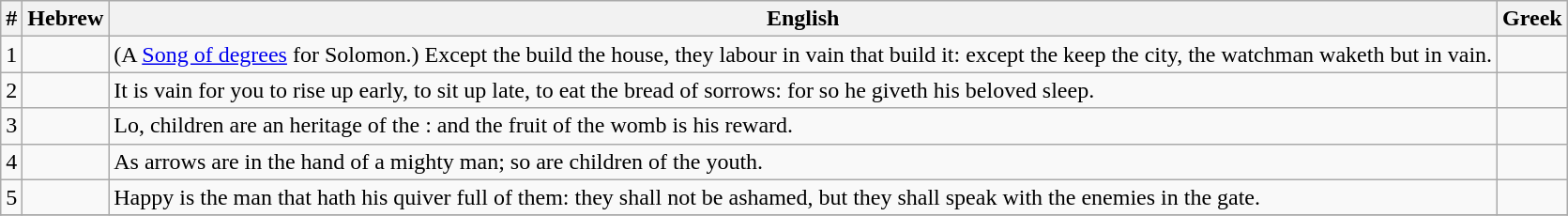<table class=wikitable>
<tr>
<th>#</th>
<th>Hebrew</th>
<th>English</th>
<th>Greek</th>
</tr>
<tr>
<td style="text-align:right">1</td>
<td style="text-align:right"></td>
<td>(A <a href='#'>Song of degrees</a> for Solomon.) Except the  build the house, they labour in vain that build it: except the  keep the city, the watchman waketh but in vain.</td>
<td></td>
</tr>
<tr>
<td style="text-align:right">2</td>
<td style="text-align:right"></td>
<td>It is vain for you to rise up early, to sit up late, to eat the bread of sorrows: for so he giveth his beloved sleep.</td>
<td></td>
</tr>
<tr>
<td style="text-align:right">3</td>
<td style="text-align:right"></td>
<td>Lo, children are an heritage of the : and the fruit of the womb is his reward.</td>
<td></td>
</tr>
<tr>
<td style="text-align:right">4</td>
<td style="text-align:right"></td>
<td>As arrows are in the hand of a mighty man; so are children of the youth.</td>
<td></td>
</tr>
<tr>
<td style="text-align:right">5</td>
<td style="text-align:right"></td>
<td>Happy is the man that hath his quiver full of them: they shall not be ashamed, but they shall speak with the enemies in the gate.</td>
<td></td>
</tr>
<tr>
</tr>
</table>
